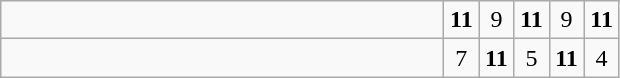<table class="wikitable">
<tr>
<td style="width:18em"></td>
<td align=center style="width:1em"><strong>11</strong></td>
<td align=center style="width:1em">9</td>
<td align=center style="width:1em"><strong>11</strong></td>
<td align=center style="width:1em">9</td>
<td align=center style="width:1em"><strong>11</strong></td>
</tr>
<tr>
<td style="width:18em"></td>
<td align=center style="width:1em">7</td>
<td align=center style="width:1em"><strong>11</strong></td>
<td align=center style="width:1em">5</td>
<td align=center style="width:1em"><strong>11</strong></td>
<td align=center style="width:1em">4</td>
</tr>
</table>
